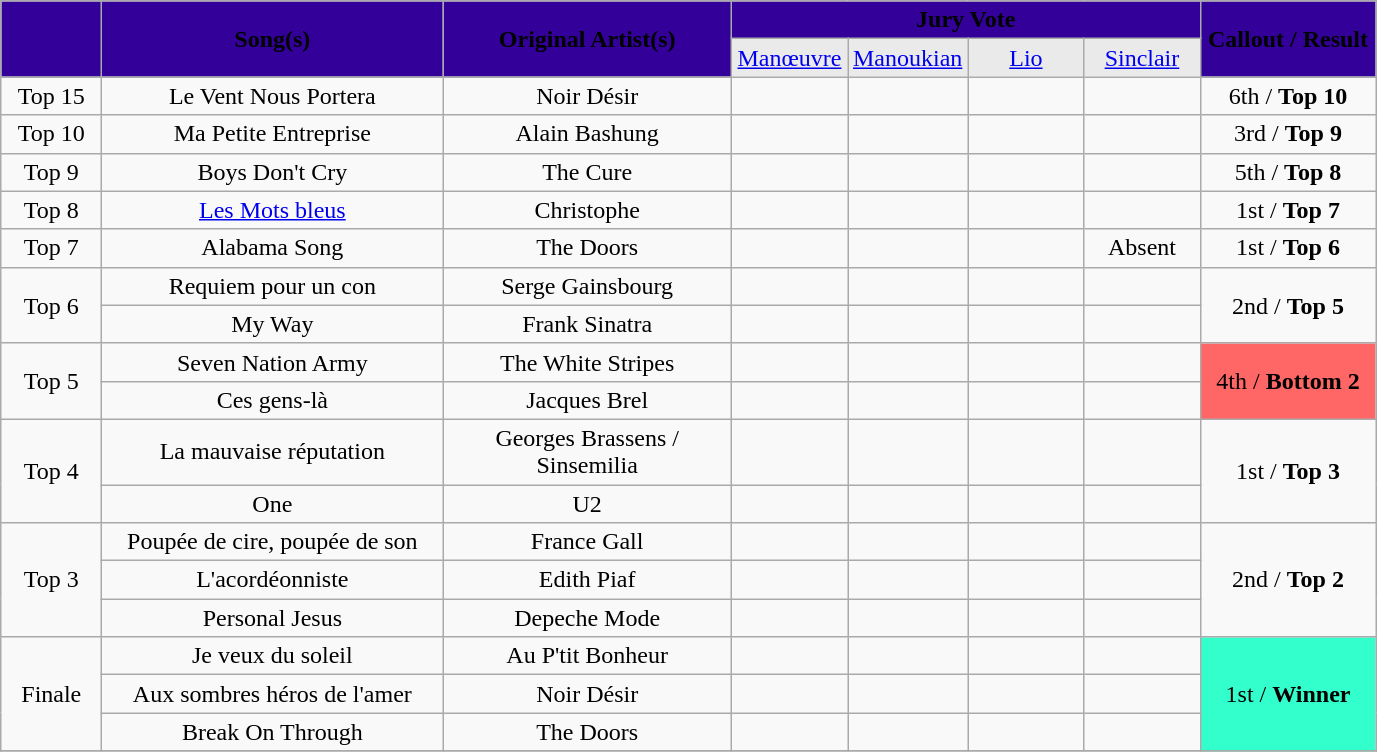<table class = "wikitable" style="text-align:center">
<tr>
<th rowspan=2 width="60px" style="background:#330099; text-align:center;"><span></span></th>
<th rowspan=2 width="220px" style="background:#330099; text-align:center;"><span>Song(s)</span></th>
<th rowspan=2 width="185px" style="background:#330099; text-align:center;"><span>Original Artist(s)</span></th>
<th colspan=4 style="background:#330099; text-align:center;"><span>Jury Vote</span></th>
<th rowspan=2 width="110px" style="background:#330099; text-align:center;"><span>Callout / Result</span></th>
</tr>
<tr>
<td width="70px" style="background:#EAEAEA; text-align:center;"><a href='#'><span>Manœuvre</span></a></td>
<td width="70px" style="background:#EAEAEA; text-align:center;"><a href='#'><span>Manoukian</span></a></td>
<td width="70px" style="background:#EAEAEA; text-align:center;"><a href='#'><span>Lio</span></a></td>
<td width="70px" style="background:#EAEAEA; text-align:center;"><a href='#'><span>Sinclair</span></a></td>
</tr>
<tr>
<td>Top 15</td>
<td>Le Vent Nous Portera</td>
<td>Noir Désir</td>
<td></td>
<td></td>
<td></td>
<td></td>
<td>6th / <strong>Top 10</strong></td>
</tr>
<tr>
<td>Top 10</td>
<td>Ma Petite Entreprise</td>
<td>Alain Bashung</td>
<td></td>
<td></td>
<td></td>
<td></td>
<td>3rd / <strong>Top 9</strong></td>
</tr>
<tr>
<td>Top 9</td>
<td>Boys Don't Cry</td>
<td>The Cure</td>
<td></td>
<td></td>
<td></td>
<td></td>
<td>5th / <strong>Top 8</strong></td>
</tr>
<tr>
<td>Top 8</td>
<td><a href='#'>Les Mots bleus</a></td>
<td>Christophe</td>
<td></td>
<td></td>
<td></td>
<td></td>
<td>1st / <strong>Top 7</strong></td>
</tr>
<tr>
<td>Top 7</td>
<td>Alabama Song</td>
<td>The Doors</td>
<td></td>
<td></td>
<td></td>
<td>Absent</td>
<td>1st / <strong>Top 6</strong></td>
</tr>
<tr>
<td rowspan=2>Top 6</td>
<td>Requiem pour un con</td>
<td>Serge Gainsbourg</td>
<td></td>
<td></td>
<td></td>
<td></td>
<td rowspan=2>2nd / <strong>Top 5</strong></td>
</tr>
<tr>
<td>My Way</td>
<td>Frank Sinatra</td>
<td></td>
<td></td>
<td></td>
<td></td>
</tr>
<tr>
<td rowspan=2>Top 5</td>
<td>Seven Nation Army</td>
<td>The White Stripes</td>
<td></td>
<td></td>
<td></td>
<td></td>
<td rowspan=2 bgcolor="#FF6666">4th / <strong>Bottom 2</strong></td>
</tr>
<tr>
<td>Ces gens-là</td>
<td>Jacques Brel</td>
<td></td>
<td></td>
<td></td>
<td></td>
</tr>
<tr>
<td rowspan=2>Top 4</td>
<td>La mauvaise réputation</td>
<td>Georges Brassens / Sinsemilia</td>
<td></td>
<td></td>
<td></td>
<td></td>
<td rowspan=2>1st / <strong>Top 3</strong></td>
</tr>
<tr>
<td>One</td>
<td>U2</td>
<td></td>
<td></td>
<td></td>
<td></td>
</tr>
<tr>
<td rowspan=3>Top 3</td>
<td>Poupée de cire, poupée de son</td>
<td>France Gall</td>
<td></td>
<td></td>
<td></td>
<td></td>
<td rowspan=3>2nd / <strong>Top 2</strong></td>
</tr>
<tr>
<td>L'acordéonniste</td>
<td>Edith Piaf</td>
<td></td>
<td></td>
<td></td>
<td></td>
</tr>
<tr>
<td>Personal Jesus</td>
<td>Depeche Mode</td>
<td></td>
<td></td>
<td></td>
<td></td>
</tr>
<tr>
<td rowspan=3>Finale</td>
<td>Je veux du soleil</td>
<td>Au P'tit Bonheur</td>
<td></td>
<td></td>
<td></td>
<td></td>
<td bgcolor = "33FFCC" rowspan=3>1st / <strong>Winner</strong></td>
</tr>
<tr>
<td>Aux sombres héros de l'amer</td>
<td>Noir Désir</td>
<td></td>
<td></td>
<td></td>
<td></td>
</tr>
<tr>
<td>Break On Through</td>
<td>The Doors</td>
<td></td>
<td></td>
<td></td>
<td></td>
</tr>
<tr>
</tr>
</table>
